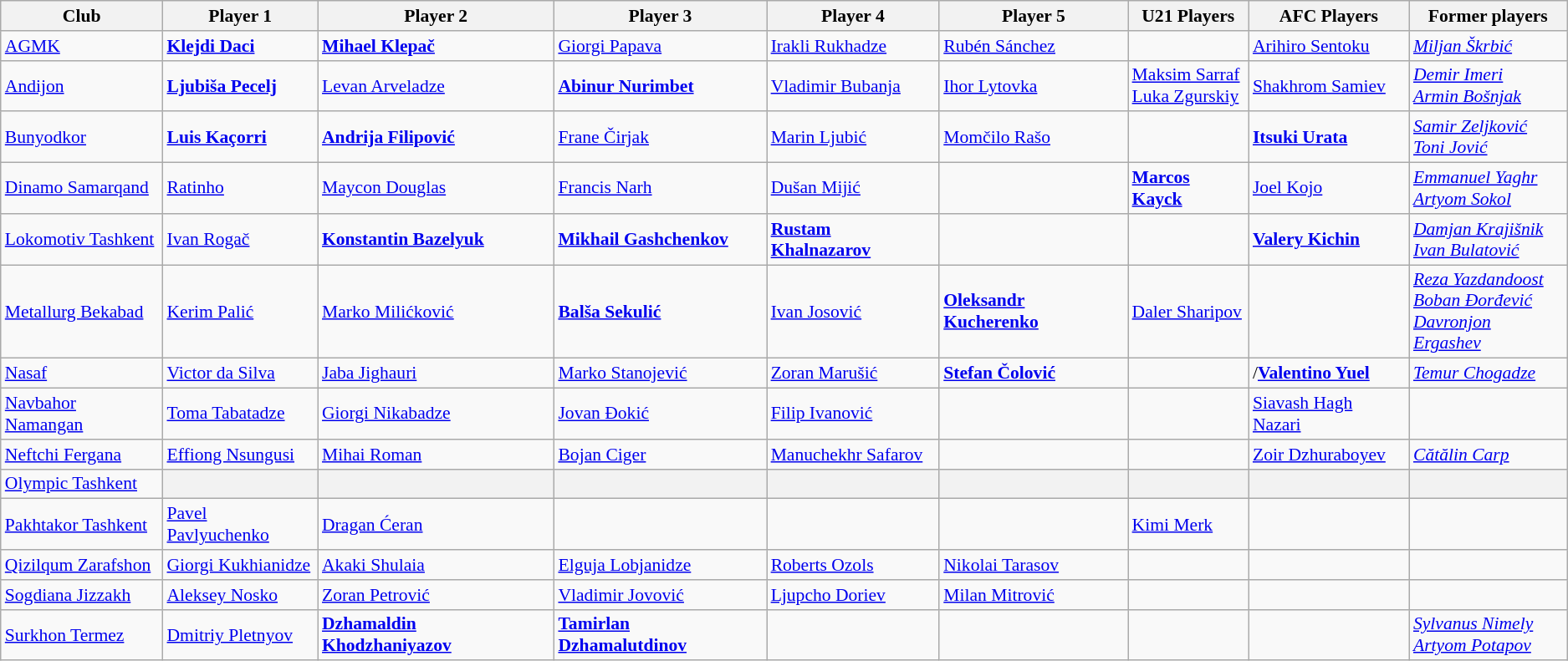<table class="wikitable" style="font-size:90%;">
<tr>
<th>Club</th>
<th>Player 1</th>
<th>Player 2</th>
<th>Player 3</th>
<th>Player 4</th>
<th>Player 5</th>
<th>U21 Players</th>
<th>AFC Players</th>
<th>Former players</th>
</tr>
<tr>
<td><a href='#'>AGMK</a></td>
<td> <strong><a href='#'>Klejdi Daci</a></strong></td>
<td> <strong><a href='#'>Mihael Klepač</a></strong></td>
<td> <a href='#'>Giorgi Papava</a></td>
<td> <a href='#'>Irakli Rukhadze</a></td>
<td> <a href='#'>Rubén Sánchez</a></td>
<td></td>
<td> <a href='#'>Arihiro Sentoku</a></td>
<td> <em><a href='#'>Miljan Škrbić</a></em></td>
</tr>
<tr>
<td><a href='#'>Andijon</a></td>
<td> <strong><a href='#'>Ljubiša Pecelj</a></strong></td>
<td> <a href='#'>Levan Arveladze</a></td>
<td>  <strong><a href='#'>Abinur Nurimbet</a></strong></td>
<td> <a href='#'>Vladimir Bubanja</a></td>
<td> <a href='#'>Ihor Lytovka</a></td>
<td> <a href='#'>Maksim Sarraf</a><br> <a href='#'>Luka Zgurskiy</a></td>
<td> <a href='#'>Shakhrom Samiev</a></td>
<td> <em><a href='#'>Demir Imeri</a></em><br>   <em><a href='#'>Armin Bošnjak</a></em></td>
</tr>
<tr>
<td><a href='#'>Bunyodkor</a></td>
<td> <strong><a href='#'>Luis Kaçorri</a></strong></td>
<td> <strong><a href='#'>Andrija Filipović</a></strong></td>
<td> <a href='#'>Frane Čirjak</a></td>
<td> <a href='#'>Marin Ljubić</a></td>
<td> <a href='#'>Momčilo Rašo</a></td>
<td></td>
<td> <strong><a href='#'>Itsuki Urata</a></strong></td>
<td>  <em><a href='#'>Samir Zeljković</a></em><br>  <em><a href='#'>Toni Jović</a></em></td>
</tr>
<tr>
<td><a href='#'>Dinamo Samarqand</a></td>
<td> <a href='#'>Ratinho</a></td>
<td> <a href='#'>Maycon Douglas</a></td>
<td> <a href='#'>Francis Narh</a></td>
<td> <a href='#'>Dušan Mijić</a></td>
<td></td>
<td> <strong><a href='#'>Marcos Kayck</a></strong></td>
<td> <a href='#'>Joel Kojo</a></td>
<td> <em><a href='#'>Emmanuel Yaghr</a></em><br>  <em><a href='#'>Artyom Sokol</a></em></td>
</tr>
<tr>
<td><a href='#'>Lokomotiv Tashkent</a></td>
<td> <a href='#'>Ivan Rogač</a></td>
<td> <strong><a href='#'>Konstantin Bazelyuk</a></strong></td>
<td> <strong><a href='#'>Mikhail Gashchenkov</a></strong></td>
<td> <strong><a href='#'>Rustam Khalnazarov</a></strong></td>
<td></td>
<td></td>
<td>  <strong><a href='#'>Valery Kichin</a></strong></td>
<td>  <em><a href='#'>Damjan Krajišnik</a></em><br>  <em><a href='#'>Ivan Bulatović</a></em></td>
</tr>
<tr>
<td><a href='#'>Metallurg Bekabad</a></td>
<td> <a href='#'>Kerim Palić</a></td>
<td> <a href='#'>Marko Milićković</a></td>
<td> <strong><a href='#'>Balša Sekulić</a></strong></td>
<td> <a href='#'>Ivan Josović</a></td>
<td> <strong><a href='#'>Oleksandr Kucherenko</a></strong></td>
<td> <a href='#'>Daler Sharipov</a></td>
<td></td>
<td>  <em><a href='#'>Reza Yazdandoost</a></em><br>  <em><a href='#'>Boban Đorđević</a></em><br>  <em><a href='#'>Davronjon Ergashev</a></em></td>
</tr>
<tr>
<td><a href='#'>Nasaf</a></td>
<td> <a href='#'>Victor da Silva</a></td>
<td> <a href='#'>Jaba Jighauri</a></td>
<td> <a href='#'>Marko Stanojević</a></td>
<td> <a href='#'>Zoran Marušić</a></td>
<td> <strong><a href='#'>Stefan Čolović</a></strong></td>
<td></td>
<td>/<strong><a href='#'>Valentino Yuel</a></strong></td>
<td> <em><a href='#'>Temur Chogadze</a></em></td>
</tr>
<tr>
<td><a href='#'>Navbahor Namangan</a></td>
<td> <a href='#'>Toma Tabatadze</a></td>
<td> <a href='#'>Giorgi Nikabadze</a></td>
<td> <a href='#'>Jovan Đokić</a></td>
<td> <a href='#'>Filip Ivanović</a></td>
<td></td>
<td></td>
<td> <a href='#'>Siavash Hagh Nazari</a></td>
<td></td>
</tr>
<tr>
<td><a href='#'>Neftchi Fergana</a></td>
<td> <a href='#'>Effiong Nsungusi</a></td>
<td> <a href='#'>Mihai Roman</a></td>
<td> <a href='#'>Bojan Ciger</a></td>
<td> <a href='#'>Manuchekhr Safarov</a></td>
<td></td>
<td></td>
<td> <a href='#'>Zoir Dzhuraboyev</a></td>
<td> <em><a href='#'>Cătălin Carp</a></em></td>
</tr>
<tr>
<td><a href='#'>Olympic Tashkent</a></td>
<th></th>
<th></th>
<th></th>
<th></th>
<th></th>
<th></th>
<th></th>
<th></th>
</tr>
<tr>
<td><a href='#'>Pakhtakor Tashkent</a></td>
<td> <a href='#'>Pavel Pavlyuchenko</a></td>
<td> <a href='#'>Dragan Ćeran</a></td>
<td></td>
<td></td>
<td></td>
<td> <a href='#'>Kimi Merk</a></td>
<td></td>
<td></td>
</tr>
<tr>
<td><a href='#'>Qizilqum Zarafshon</a></td>
<td> <a href='#'>Giorgi Kukhianidze</a></td>
<td>  <a href='#'>Akaki Shulaia</a></td>
<td> <a href='#'>Elguja Lobjanidze</a></td>
<td> <a href='#'>Roberts Ozols</a></td>
<td> <a href='#'>Nikolai Tarasov</a></td>
<td></td>
<td></td>
<td></td>
</tr>
<tr>
<td><a href='#'>Sogdiana Jizzakh</a></td>
<td> <a href='#'>Aleksey Nosko</a></td>
<td> <a href='#'>Zoran Petrović</a></td>
<td> <a href='#'>Vladimir Jovović</a></td>
<td> <a href='#'>Ljupcho Doriev</a></td>
<td> <a href='#'>Milan Mitrović</a></td>
<td></td>
<td></td>
<td></td>
</tr>
<tr>
<td><a href='#'>Surkhon Termez</a></td>
<td> <a href='#'>Dmitriy Pletnyov</a></td>
<td> <strong><a href='#'>Dzhamaldin Khodzhaniyazov</a></strong></td>
<td>  <strong><a href='#'>Tamirlan Dzhamalutdinov</a></strong></td>
<td></td>
<td></td>
<td></td>
<td></td>
<td> <em><a href='#'>Sylvanus Nimely</a></em><br> <em> <a href='#'>Artyom Potapov</a></em></td>
</tr>
</table>
